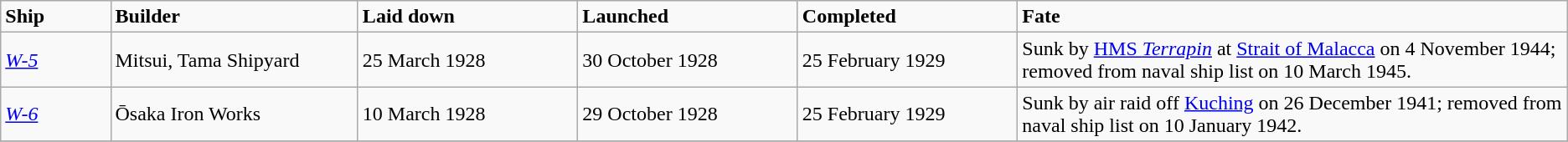<table class="wikitable">
<tr>
<td width="4%"><strong>Ship</strong></td>
<td width="9%"><strong>Builder</strong></td>
<td width="8%" bgcolor=><strong>Laid down</strong></td>
<td width="8%" bgcolor=><strong>Launched</strong></td>
<td width="8%" bgcolor=><strong>Completed</strong></td>
<td width="20%" bgcolor=><strong>Fate</strong></td>
</tr>
<tr>
<td><a href='#'><em>W-5</em></a></td>
<td>Mitsui, Tama Shipyard</td>
<td>25 March 1928</td>
<td>30 October 1928</td>
<td>25 February 1929</td>
<td>Sunk by <a href='#'>HMS <em>Terrapin</em></a> at <a href='#'>Strait of Malacca</a>  on 4 November 1944; removed from naval ship list on 10 March 1945.</td>
</tr>
<tr>
<td><a href='#'><em>W-6</em></a></td>
<td>Ōsaka Iron Works</td>
<td>10 March 1928</td>
<td>29 October 1928</td>
<td>25 February 1929</td>
<td>Sunk by air raid off <a href='#'>Kuching</a>  on 26 December 1941; removed from naval ship list on 10 January 1942.</td>
</tr>
<tr>
</tr>
</table>
